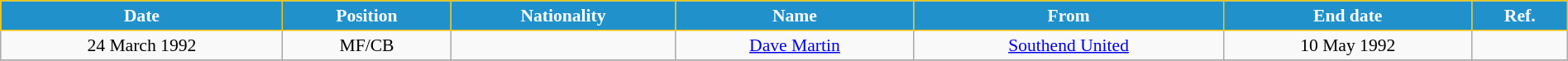<table class="wikitable" style="text-align:center; font-size:90%; width:100%;">
<tr>
<th style="background:#2191CC; color:white; border:1px solid #F7C408; text-align:center;">Date</th>
<th style="background:#2191CC; color:white; border:1px solid #F7C408; text-align:center;">Position</th>
<th style="background:#2191CC; color:white; border:1px solid #F7C408; text-align:center;">Nationality</th>
<th style="background:#2191CC; color:white; border:1px solid #F7C408; text-align:center;">Name</th>
<th style="background:#2191CC; color:white; border:1px solid #F7C408; text-align:center;">From</th>
<th style="background:#2191CC; color:white; border:1px solid #F7C408; text-align:center;">End date</th>
<th style="background:#2191CC; color:white; border:1px solid #F7C408; text-align:center;">Ref.</th>
</tr>
<tr>
<td>24 March 1992</td>
<td>MF/CB</td>
<td></td>
<td><a href='#'>Dave Martin</a></td>
<td> <a href='#'>Southend United</a></td>
<td>10 May 1992</td>
<td></td>
</tr>
<tr>
</tr>
</table>
